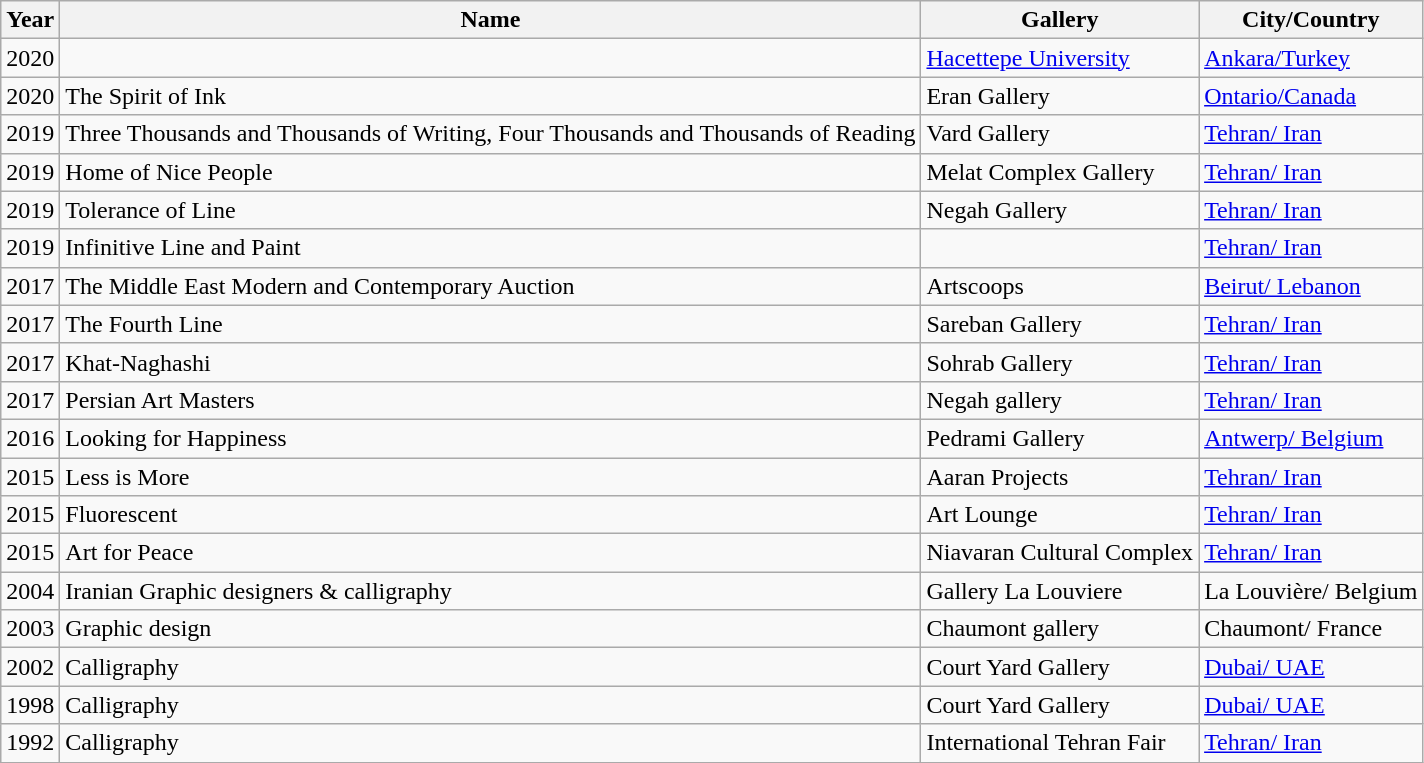<table class="wikitable">
<tr>
<th>Year</th>
<th>Name</th>
<th>Gallery</th>
<th>City/Country</th>
</tr>
<tr>
<td>2020</td>
<td></td>
<td><a href='#'>Hacettepe University</a></td>
<td><a href='#'>Ankara/Turkey</a></td>
</tr>
<tr>
<td>2020</td>
<td>The Spirit of Ink</td>
<td>Eran Gallery</td>
<td><a href='#'>Ontario/Canada</a></td>
</tr>
<tr>
<td>2019</td>
<td>Three Thousands and Thousands of Writing, Four Thousands and Thousands of Reading</td>
<td>Vard Gallery</td>
<td><a href='#'>Tehran/ Iran</a></td>
</tr>
<tr>
<td>2019</td>
<td>Home of Nice People</td>
<td>Melat Complex Gallery</td>
<td><a href='#'>Tehran/ Iran</a></td>
</tr>
<tr>
<td>2019</td>
<td>Tolerance of Line</td>
<td>Negah Gallery</td>
<td><a href='#'>Tehran/ Iran</a></td>
</tr>
<tr>
<td>2019</td>
<td>Infinitive Line and Paint</td>
<td></td>
<td><a href='#'>Tehran/ Iran</a></td>
</tr>
<tr>
<td>2017</td>
<td>The Middle East Modern and Contemporary Auction</td>
<td>Artscoops</td>
<td><a href='#'>Beirut/ Lebanon</a></td>
</tr>
<tr>
<td>2017</td>
<td>The Fourth Line</td>
<td>Sareban Gallery</td>
<td><a href='#'>Tehran/ Iran</a></td>
</tr>
<tr>
<td>2017</td>
<td>Khat-Naghashi</td>
<td>Sohrab Gallery</td>
<td><a href='#'>Tehran/ Iran</a></td>
</tr>
<tr>
<td>2017</td>
<td>Persian Art Masters</td>
<td>Negah gallery</td>
<td><a href='#'>Tehran/ Iran</a></td>
</tr>
<tr>
<td>2016</td>
<td>Looking for Happiness</td>
<td>Pedrami Gallery</td>
<td><a href='#'>Antwerp/ Belgium</a></td>
</tr>
<tr>
<td>2015</td>
<td>Less is More</td>
<td>Aaran Projects</td>
<td><a href='#'>Tehran/ Iran</a></td>
</tr>
<tr>
<td>2015</td>
<td>Fluorescent</td>
<td>Art Lounge</td>
<td><a href='#'>Tehran/ Iran</a></td>
</tr>
<tr>
<td>2015</td>
<td>Art for Peace</td>
<td>Niavaran Cultural Complex</td>
<td><a href='#'>Tehran/ Iran</a></td>
</tr>
<tr>
<td>2004</td>
<td>Iranian Graphic designers & calligraphy</td>
<td>Gallery La Louviere</td>
<td>La Louvière/ Belgium</td>
</tr>
<tr>
<td>2003</td>
<td>Graphic design</td>
<td>Chaumont gallery</td>
<td>Chaumont/ France</td>
</tr>
<tr>
<td>2002</td>
<td>Calligraphy</td>
<td>Court Yard Gallery</td>
<td><a href='#'>Dubai/ UAE</a></td>
</tr>
<tr>
<td>1998</td>
<td>Calligraphy</td>
<td>Court Yard Gallery</td>
<td><a href='#'>Dubai/ UAE</a></td>
</tr>
<tr>
<td>1992</td>
<td>Calligraphy</td>
<td>International Tehran Fair</td>
<td><a href='#'>Tehran/ Iran</a></td>
</tr>
</table>
